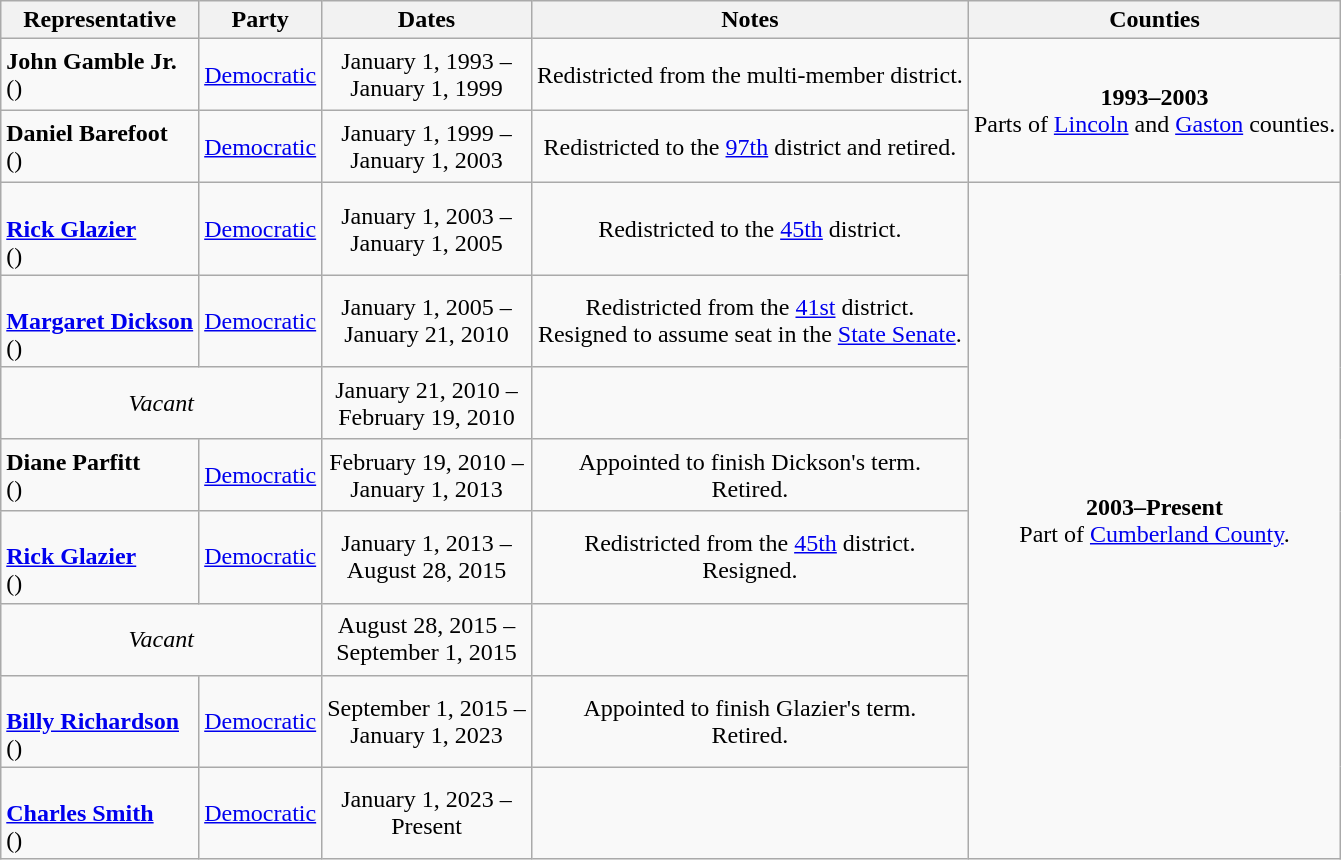<table class=wikitable style="text-align:center">
<tr>
<th>Representative</th>
<th>Party</th>
<th>Dates</th>
<th>Notes</th>
<th>Counties</th>
</tr>
<tr style="height:3em">
<td align=left><strong>John Gamble Jr.</strong><br>()</td>
<td><a href='#'>Democratic</a></td>
<td nowrap>January 1, 1993 – <br> January 1, 1999</td>
<td>Redistricted from the multi-member district.</td>
<td rowspan=2><strong>1993–2003</strong> <br> Parts of <a href='#'>Lincoln</a> and <a href='#'>Gaston</a> counties.</td>
</tr>
<tr style="height:3em">
<td align=left><strong>Daniel Barefoot</strong><br>()</td>
<td><a href='#'>Democratic</a></td>
<td nowrap>January 1, 1999 – <br> January 1, 2003</td>
<td>Redistricted to the <a href='#'>97th</a> district and retired.</td>
</tr>
<tr style="height:3em">
<td align=left><br><strong><a href='#'>Rick Glazier</a></strong><br>()</td>
<td><a href='#'>Democratic</a></td>
<td nowrap>January 1, 2003 – <br> January 1, 2005</td>
<td>Redistricted to the <a href='#'>45th</a> district.</td>
<td rowspan=8><strong>2003–Present</strong> <br> Part of <a href='#'>Cumberland County</a>.</td>
</tr>
<tr style="height:3em">
<td align=left><br><strong><a href='#'>Margaret Dickson</a></strong><br>()</td>
<td><a href='#'>Democratic</a></td>
<td nowrap>January 1, 2005 – <br> January 21, 2010</td>
<td>Redistricted from the <a href='#'>41st</a> district. <br> Resigned to assume seat in the <a href='#'>State Senate</a>.</td>
</tr>
<tr style="height:3em">
<td colspan=2><em>Vacant</em></td>
<td nowrap>January 21, 2010 – <br> February 19, 2010</td>
<td></td>
</tr>
<tr style="height:3em">
<td align=left><strong>Diane Parfitt</strong><br>()</td>
<td><a href='#'>Democratic</a></td>
<td nowrap>February 19, 2010 – <br> January 1, 2013</td>
<td>Appointed to finish Dickson's term. <br> Retired.</td>
</tr>
<tr style="height:3em">
<td align=left><br><strong><a href='#'>Rick Glazier</a></strong><br>()</td>
<td><a href='#'>Democratic</a></td>
<td nowrap>January 1, 2013 – <br> August 28, 2015</td>
<td>Redistricted from the <a href='#'>45th</a> district. <br> Resigned.</td>
</tr>
<tr style="height:3em">
<td colspan=2><em>Vacant</em></td>
<td nowrap>August 28, 2015 – <br> September 1, 2015</td>
<td></td>
</tr>
<tr style="height:3em">
<td align=left><br><strong><a href='#'>Billy Richardson</a></strong><br>()</td>
<td><a href='#'>Democratic</a></td>
<td nowrap>September 1, 2015 – <br> January 1, 2023</td>
<td>Appointed to finish Glazier's term. <br> Retired.</td>
</tr>
<tr style="height:3em">
<td align=left><br><strong><a href='#'>Charles Smith</a></strong><br>()</td>
<td><a href='#'>Democratic</a></td>
<td nowrap>January 1, 2023 – <br> Present</td>
<td></td>
</tr>
</table>
